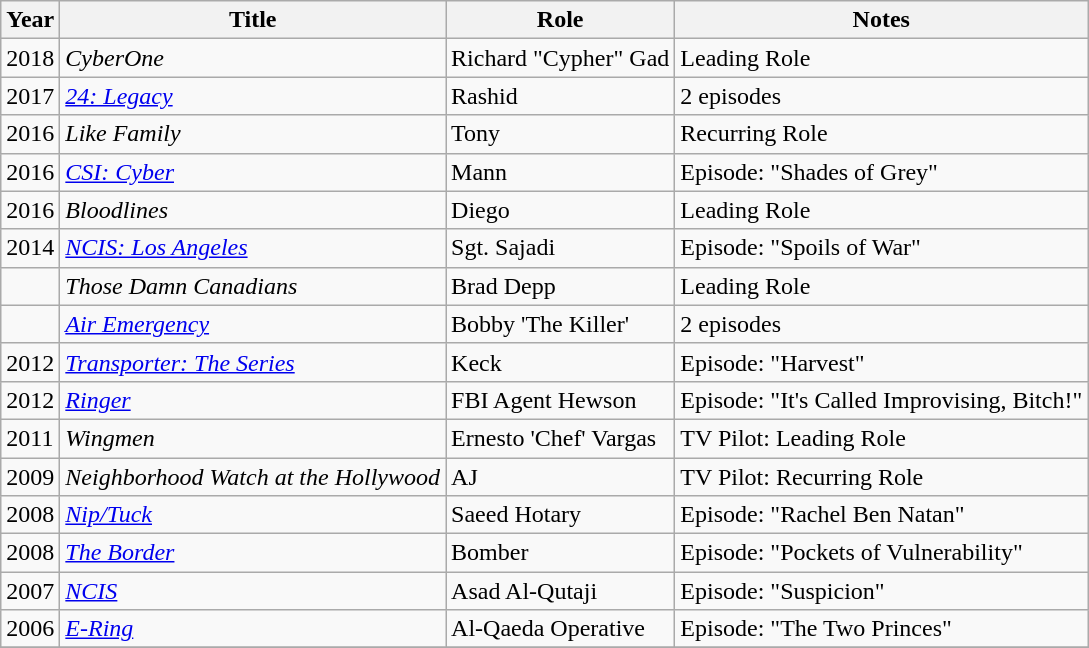<table class="wikitable sortable">
<tr>
<th>Year</th>
<th>Title</th>
<th>Role</th>
<th class="unsortable">Notes</th>
</tr>
<tr>
<td>2018</td>
<td><em>CyberOne</em></td>
<td>Richard "Cypher" Gad</td>
<td>Leading Role</td>
</tr>
<tr>
<td>2017</td>
<td><em><a href='#'>24: Legacy</a></em></td>
<td>Rashid</td>
<td>2 episodes</td>
</tr>
<tr>
<td>2016</td>
<td><em>Like Family</em></td>
<td>Tony</td>
<td>Recurring Role</td>
</tr>
<tr>
<td>2016</td>
<td><em><a href='#'>CSI: Cyber</a></em></td>
<td>Mann</td>
<td>Episode: "Shades of Grey"</td>
</tr>
<tr>
<td>2016</td>
<td><em>Bloodlines</em></td>
<td>Diego</td>
<td>Leading Role</td>
</tr>
<tr>
<td>2014</td>
<td><em><a href='#'>NCIS: Los Angeles</a></em></td>
<td>Sgt. Sajadi</td>
<td>Episode: "Spoils of War"</td>
</tr>
<tr>
<td></td>
<td><em>Those Damn Canadians</em></td>
<td>Brad Depp</td>
<td>Leading Role</td>
</tr>
<tr>
<td></td>
<td><em><a href='#'>Air Emergency</a></em></td>
<td>Bobby 'The Killer'</td>
<td>2 episodes</td>
</tr>
<tr>
<td>2012</td>
<td><em><a href='#'>Transporter: The Series</a></em></td>
<td>Keck</td>
<td>Episode: "Harvest"</td>
</tr>
<tr>
<td>2012</td>
<td><em><a href='#'>Ringer</a></em></td>
<td>FBI Agent Hewson</td>
<td>Episode: "It's Called Improvising, Bitch!"</td>
</tr>
<tr>
<td>2011</td>
<td><em>Wingmen</em></td>
<td>Ernesto 'Chef' Vargas</td>
<td>TV Pilot: Leading Role</td>
</tr>
<tr>
<td>2009</td>
<td><em>Neighborhood Watch at the Hollywood</em></td>
<td>AJ</td>
<td>TV Pilot: Recurring Role</td>
</tr>
<tr>
<td>2008</td>
<td><em><a href='#'>Nip/Tuck</a></em></td>
<td>Saeed Hotary</td>
<td>Episode: "Rachel Ben Natan"</td>
</tr>
<tr>
<td>2008</td>
<td><em><a href='#'>The Border</a></em></td>
<td>Bomber</td>
<td>Episode: "Pockets of Vulnerability"</td>
</tr>
<tr>
<td>2007</td>
<td><em><a href='#'>NCIS</a></em></td>
<td>Asad Al-Qutaji</td>
<td>Episode: "Suspicion"</td>
</tr>
<tr>
<td>2006</td>
<td><em><a href='#'>E-Ring</a></em></td>
<td>Al-Qaeda Operative</td>
<td>Episode: "The Two Princes"</td>
</tr>
<tr>
</tr>
</table>
